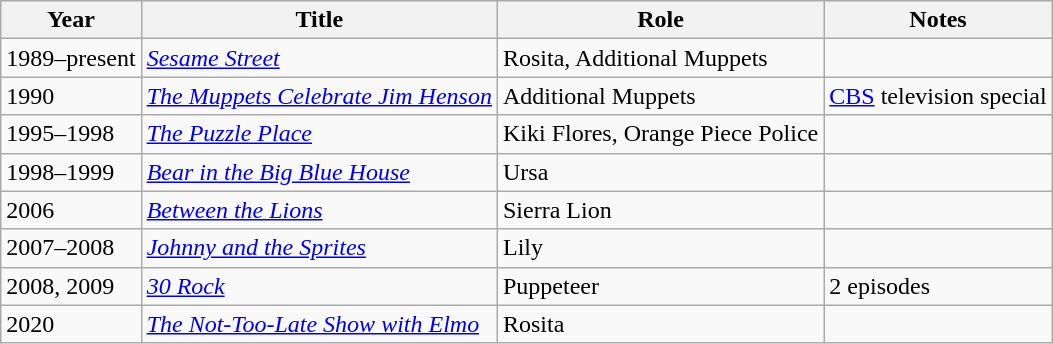<table class="wikitable sortable">
<tr>
<th>Year</th>
<th>Title</th>
<th>Role</th>
<th>Notes</th>
</tr>
<tr>
<td>1989–present</td>
<td><em><a href='#'>Sesame Street</a></em></td>
<td>Rosita, Additional Muppets</td>
<td></td>
</tr>
<tr>
<td>1990</td>
<td><em><a href='#'>The Muppets Celebrate Jim Henson</a></em></td>
<td>Additional Muppets</td>
<td><a href='#'>CBS</a> television special</td>
</tr>
<tr>
<td>1995–1998</td>
<td><em><a href='#'>The Puzzle Place</a></em></td>
<td>Kiki Flores, Orange Piece Police</td>
<td></td>
</tr>
<tr>
<td>1998–1999</td>
<td><em><a href='#'>Bear in the Big Blue House</a></em></td>
<td>Ursa</td>
<td></td>
</tr>
<tr>
<td>2006</td>
<td><em><a href='#'>Between the Lions</a></em></td>
<td>Sierra Lion</td>
<td></td>
</tr>
<tr>
<td>2007–2008</td>
<td><em><a href='#'>Johnny and the Sprites</a></em></td>
<td>Lily</td>
<td></td>
</tr>
<tr>
<td>2008, 2009</td>
<td><em><a href='#'>30 Rock</a></em></td>
<td>Puppeteer</td>
<td>2 episodes</td>
</tr>
<tr>
<td>2020</td>
<td><a href='#'><em>The Not-Too-Late Show with Elmo</em></a></td>
<td>Rosita</td>
<td></td>
</tr>
</table>
